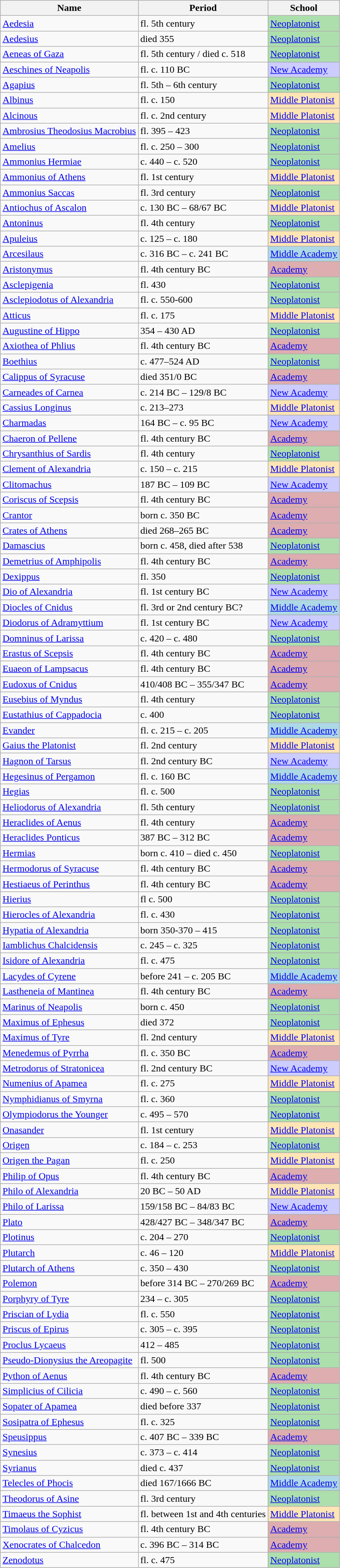<table class="wikitable sortable" border="1">
<tr>
<th>Name</th>
<th>Period</th>
<th>School</th>
</tr>
<tr>
<td><a href='#'>Aedesia</a></td>
<td>fl. 5th century</td>
<td style="background:#addfad"><a href='#'>Neoplatonist</a></td>
</tr>
<tr>
<td><a href='#'>Aedesius</a></td>
<td>died 355</td>
<td style="background:#addfad"><a href='#'>Neoplatonist</a></td>
</tr>
<tr>
<td><a href='#'>Aeneas of Gaza</a></td>
<td>fl. 5th century / died c. 518</td>
<td style="background:#addfad"><a href='#'>Neoplatonist</a></td>
</tr>
<tr>
<td><a href='#'>Aeschines of Neapolis</a></td>
<td>fl. c. 110 BC</td>
<td style="background:#CCCCFF"><a href='#'>New Academy</a></td>
</tr>
<tr>
<td><a href='#'>Agapius</a></td>
<td>fl. 5th – 6th century</td>
<td style="background:#addfad"><a href='#'>Neoplatonist</a></td>
</tr>
<tr>
<td><a href='#'>Albinus</a></td>
<td>fl. c. 150</td>
<td style="background:#FFE5B4"><a href='#'>Middle Platonist</a></td>
</tr>
<tr>
<td><a href='#'>Alcinous</a></td>
<td>fl. c. 2nd century</td>
<td style="background:#FFE5B4"><a href='#'>Middle Platonist</a></td>
</tr>
<tr>
<td><a href='#'>Ambrosius Theodosius Macrobius</a></td>
<td>fl. 395 – 423</td>
<td style="background:#addfad"><a href='#'>Neoplatonist</a></td>
</tr>
<tr>
<td><a href='#'>Amelius</a></td>
<td>fl. c. 250 – 300</td>
<td style="background:#addfad"><a href='#'>Neoplatonist</a></td>
</tr>
<tr>
<td><a href='#'>Ammonius Hermiae</a></td>
<td>c. 440 – c. 520</td>
<td style="background:#addfad"><a href='#'>Neoplatonist</a></td>
</tr>
<tr>
<td><a href='#'>Ammonius of Athens</a></td>
<td>fl. 1st century</td>
<td style="background:#FFE5B4"><a href='#'>Middle Platonist</a></td>
</tr>
<tr>
<td><a href='#'>Ammonius Saccas</a></td>
<td>fl. 3rd century</td>
<td style="background:#addfad"><a href='#'>Neoplatonist</a></td>
</tr>
<tr>
<td><a href='#'>Antiochus of Ascalon</a></td>
<td>c. 130 BC – 68/67 BC</td>
<td style="background:#FFE5B4"><a href='#'>Middle Platonist</a></td>
</tr>
<tr>
<td><a href='#'>Antoninus</a></td>
<td>fl. 4th century</td>
<td style="background:#addfad"><a href='#'>Neoplatonist</a></td>
</tr>
<tr>
<td><a href='#'>Apuleius</a></td>
<td>c. 125 – c. 180</td>
<td style="background:#FFE5B4"><a href='#'>Middle Platonist</a></td>
</tr>
<tr>
<td><a href='#'>Arcesilaus</a></td>
<td>c. 316 BC – c. 241 BC</td>
<td style="background:#ADD8E6"><a href='#'>Middle Academy</a></td>
</tr>
<tr>
<td><a href='#'>Aristonymus</a></td>
<td>fl. 4th century BC</td>
<td style="background:#DDADAF"><a href='#'>Academy</a></td>
</tr>
<tr>
<td><a href='#'>Asclepigenia</a></td>
<td>fl. 430</td>
<td style="background:#addfad"><a href='#'>Neoplatonist</a></td>
</tr>
<tr>
<td><a href='#'>Asclepiodotus of Alexandria</a></td>
<td>fl. c. 550-600</td>
<td style="background:#addfad"><a href='#'>Neoplatonist</a></td>
</tr>
<tr>
<td><a href='#'>Atticus</a></td>
<td>fl. c. 175</td>
<td style="background:#FFE5B4"><a href='#'>Middle Platonist</a></td>
</tr>
<tr>
<td><a href='#'>Augustine of Hippo</a></td>
<td>354 – 430 AD</td>
<td style="background:#addfad"><a href='#'>Neoplatonist</a></td>
</tr>
<tr>
<td><a href='#'>Axiothea of Phlius</a></td>
<td>fl. 4th century BC</td>
<td style="background:#DDADAF"><a href='#'>Academy</a></td>
</tr>
<tr>
<td><a href='#'>Boethius</a></td>
<td>c. 477–524 AD</td>
<td style="background:#addfad"><a href='#'>Neoplatonist</a></td>
</tr>
<tr>
<td><a href='#'>Calippus of Syracuse</a></td>
<td>died 351/0 BC</td>
<td style="background:#DDADAF"><a href='#'>Academy</a></td>
</tr>
<tr>
<td><a href='#'>Carneades of Carnea</a></td>
<td>c. 214 BC – 129/8 BC</td>
<td style="background:#CCCCFF"><a href='#'>New Academy</a></td>
</tr>
<tr>
<td><a href='#'>Cassius Longinus</a></td>
<td>c. 213–273</td>
<td style="background:#FFE5B4"><a href='#'>Middle Platonist</a></td>
</tr>
<tr>
<td><a href='#'>Charmadas</a></td>
<td>164 BC – c. 95 BC</td>
<td style="background:#CCCCFF"><a href='#'>New Academy</a></td>
</tr>
<tr>
<td><a href='#'>Chaeron of Pellene</a></td>
<td>fl. 4th century BC</td>
<td style="background:#DDADAF"><a href='#'>Academy</a></td>
</tr>
<tr>
<td><a href='#'>Chrysanthius of Sardis</a></td>
<td>fl. 4th century</td>
<td style="background:#addfad"><a href='#'>Neoplatonist</a></td>
</tr>
<tr>
<td><a href='#'>Clement of Alexandria</a></td>
<td>c. 150 – c. 215</td>
<td style="background:#FFE5B4"><a href='#'>Middle Platonist</a></td>
</tr>
<tr>
<td><a href='#'>Clitomachus</a></td>
<td>187 BC – 109 BC</td>
<td style="background:#CCCCFF"><a href='#'>New Academy</a></td>
</tr>
<tr>
<td><a href='#'>Coriscus of Scepsis</a></td>
<td>fl. 4th century BC</td>
<td style="background:#DDADAF"><a href='#'>Academy</a></td>
</tr>
<tr>
<td><a href='#'>Crantor</a></td>
<td>born c. 350 BC</td>
<td style="background:#DDADAF"><a href='#'>Academy</a></td>
</tr>
<tr>
<td><a href='#'>Crates of Athens</a></td>
<td>died 268–265 BC</td>
<td style="background:#DDADAF"><a href='#'>Academy</a></td>
</tr>
<tr>
<td><a href='#'>Damascius</a></td>
<td>born c. 458, died after 538</td>
<td style="background:#addfad"><a href='#'>Neoplatonist</a></td>
</tr>
<tr>
<td><a href='#'>Demetrius of Amphipolis</a></td>
<td>fl. 4th century BC</td>
<td style="background:#DDADAF"><a href='#'>Academy</a></td>
</tr>
<tr>
<td><a href='#'>Dexippus</a></td>
<td>fl. 350</td>
<td style="background:#addfad"><a href='#'>Neoplatonist</a></td>
</tr>
<tr>
<td><a href='#'>Dio of Alexandria</a></td>
<td>fl. 1st century BC</td>
<td style="background:#CCCCFF"><a href='#'>New Academy</a></td>
</tr>
<tr>
<td><a href='#'>Diocles of Cnidus</a></td>
<td>fl. 3rd or 2nd century BC?</td>
<td style="background:#ADD8E6"><a href='#'>Middle Academy</a></td>
</tr>
<tr>
<td><a href='#'>Diodorus of Adramyttium</a></td>
<td>fl. 1st century BC</td>
<td style="background:#CCCCFF"><a href='#'>New Academy</a></td>
</tr>
<tr>
<td><a href='#'>Domninus of Larissa</a></td>
<td>c. 420 – c. 480</td>
<td style="background:#addfad"><a href='#'>Neoplatonist</a></td>
</tr>
<tr>
<td><a href='#'>Erastus of Scepsis</a></td>
<td>fl. 4th century BC</td>
<td style="background:#DDADAF"><a href='#'>Academy</a></td>
</tr>
<tr>
<td><a href='#'>Euaeon of Lampsacus</a></td>
<td>fl. 4th century BC</td>
<td style="background:#DDADAF"><a href='#'>Academy</a></td>
</tr>
<tr>
<td><a href='#'>Eudoxus of Cnidus</a></td>
<td>410/408 BC – 355/347 BC</td>
<td style="background:#DDADAF"><a href='#'>Academy</a></td>
</tr>
<tr>
<td><a href='#'>Eusebius of Myndus</a></td>
<td>fl. 4th century</td>
<td style="background:#addfad"><a href='#'>Neoplatonist</a></td>
</tr>
<tr>
<td><a href='#'>Eustathius of Cappadocia</a></td>
<td>c. 400</td>
<td style="background:#addfad"><a href='#'>Neoplatonist</a></td>
</tr>
<tr>
<td><a href='#'>Evander</a></td>
<td>fl. c. 215 – c. 205</td>
<td style="background:#ADD8E6"><a href='#'>Middle Academy</a></td>
</tr>
<tr>
<td><a href='#'>Gaius the Platonist</a></td>
<td>fl. 2nd century</td>
<td style="background:#FFE5B4"><a href='#'>Middle Platonist</a></td>
</tr>
<tr>
<td><a href='#'>Hagnon of Tarsus</a></td>
<td>fl. 2nd century BC</td>
<td style="background:#CCCCFF"><a href='#'>New Academy</a></td>
</tr>
<tr>
<td><a href='#'>Hegesinus of Pergamon</a></td>
<td>fl. c. 160 BC</td>
<td style="background:#ADD8E6"><a href='#'>Middle Academy</a></td>
</tr>
<tr>
<td><a href='#'>Hegias</a></td>
<td>fl. c. 500</td>
<td style="background:#addfad"><a href='#'>Neoplatonist</a></td>
</tr>
<tr>
<td><a href='#'>Heliodorus of Alexandria</a></td>
<td>fl. 5th century</td>
<td style="background:#addfad"><a href='#'>Neoplatonist</a></td>
</tr>
<tr>
<td><a href='#'>Heraclides of Aenus</a></td>
<td>fl. 4th century</td>
<td style="background:#DDADAF"><a href='#'>Academy</a></td>
</tr>
<tr>
<td><a href='#'>Heraclides Ponticus</a></td>
<td>387 BC – 312 BC</td>
<td style="background:#DDADAF"><a href='#'>Academy</a></td>
</tr>
<tr>
<td><a href='#'>Hermias</a></td>
<td>born c. 410 – died c. 450</td>
<td style="background:#addfad"><a href='#'>Neoplatonist</a></td>
</tr>
<tr>
<td><a href='#'>Hermodorus of Syracuse</a></td>
<td>fl. 4th century BC</td>
<td style="background:#DDADAF"><a href='#'>Academy</a></td>
</tr>
<tr>
<td><a href='#'>Hestiaeus of Perinthus</a></td>
<td>fl. 4th century BC</td>
<td style="background:#DDADAF"><a href='#'>Academy</a></td>
</tr>
<tr>
<td><a href='#'>Hierius</a></td>
<td>fl c. 500</td>
<td style="background:#addfad"><a href='#'>Neoplatonist</a></td>
</tr>
<tr>
<td><a href='#'>Hierocles of Alexandria</a></td>
<td>fl. c. 430</td>
<td style="background:#addfad"><a href='#'>Neoplatonist</a></td>
</tr>
<tr>
<td><a href='#'>Hypatia of Alexandria</a></td>
<td>born 350-370 – 415</td>
<td style="background:#addfad"><a href='#'>Neoplatonist</a></td>
</tr>
<tr>
<td><a href='#'>Iamblichus Chalcidensis</a></td>
<td>c. 245 – c. 325</td>
<td style="background:#addfad"><a href='#'>Neoplatonist</a></td>
</tr>
<tr>
<td><a href='#'>Isidore of Alexandria</a></td>
<td>fl. c. 475</td>
<td style="background:#addfad"><a href='#'>Neoplatonist</a></td>
</tr>
<tr>
<td><a href='#'>Lacydes of Cyrene</a></td>
<td>before 241 – c. 205 BC</td>
<td style="background:#ADD8E6"><a href='#'>Middle Academy</a></td>
</tr>
<tr>
<td><a href='#'>Lastheneia of Mantinea</a></td>
<td>fl. 4th century BC</td>
<td style="background:#DDADAF"><a href='#'>Academy</a></td>
</tr>
<tr>
<td><a href='#'>Marinus of Neapolis</a></td>
<td>born c. 450</td>
<td style="background:#addfad"><a href='#'>Neoplatonist</a></td>
</tr>
<tr>
<td><a href='#'>Maximus of Ephesus</a></td>
<td>died 372</td>
<td style="background:#addfad"><a href='#'>Neoplatonist</a></td>
</tr>
<tr>
<td><a href='#'>Maximus of Tyre</a></td>
<td>fl. 2nd century</td>
<td style="background:#FFE5B4"><a href='#'>Middle Platonist</a></td>
</tr>
<tr>
<td><a href='#'>Menedemus of Pyrrha</a></td>
<td>fl. c. 350 BC</td>
<td style="background:#DDADAF"><a href='#'>Academy</a></td>
</tr>
<tr>
<td><a href='#'>Metrodorus of Stratonicea</a></td>
<td>fl. 2nd century BC</td>
<td style="background:#CCCCFF"><a href='#'>New Academy</a></td>
</tr>
<tr>
<td><a href='#'>Numenius of Apamea</a></td>
<td>fl. c. 275</td>
<td style="background:#FFE5B4"><a href='#'>Middle Platonist</a></td>
</tr>
<tr>
<td><a href='#'>Nymphidianus of Smyrna</a></td>
<td>fl. c. 360</td>
<td style="background:#addfad"><a href='#'>Neoplatonist</a></td>
</tr>
<tr>
<td><a href='#'>Olympiodorus the Younger</a></td>
<td>c. 495 – 570</td>
<td style="background:#addfad"><a href='#'>Neoplatonist</a></td>
</tr>
<tr>
<td><a href='#'>Onasander</a></td>
<td>fl. 1st century</td>
<td style="background:#FFE5B4"><a href='#'>Middle Platonist</a></td>
</tr>
<tr>
<td><a href='#'>Origen</a></td>
<td>c. 184 – c. 253</td>
<td style="background:#addfad"><a href='#'>Neoplatonist</a></td>
</tr>
<tr>
<td><a href='#'>Origen the Pagan</a></td>
<td>fl. c. 250</td>
<td style="background:#FFE5B4"><a href='#'>Middle Platonist</a></td>
</tr>
<tr>
<td><a href='#'>Philip of Opus</a></td>
<td>fl. 4th century BC</td>
<td style="background:#DDADAF"><a href='#'>Academy</a></td>
</tr>
<tr>
<td><a href='#'>Philo of Alexandria</a></td>
<td>20 BC – 50 AD</td>
<td style="background:#FFE5B4"><a href='#'>Middle Platonist</a></td>
</tr>
<tr>
<td><a href='#'>Philo of Larissa</a></td>
<td>159/158 BC – 84/83 BC</td>
<td style="background:#CCCCFF"><a href='#'>New Academy</a></td>
</tr>
<tr>
<td><a href='#'>Plato</a></td>
<td>428/427 BC – 348/347 BC</td>
<td style="background:#DDADAF"><a href='#'>Academy</a></td>
</tr>
<tr>
<td><a href='#'>Plotinus</a></td>
<td>c. 204 – 270</td>
<td style="background:#addfad"><a href='#'>Neoplatonist</a></td>
</tr>
<tr>
<td><a href='#'>Plutarch</a></td>
<td>c. 46 – 120</td>
<td style="background:#FFE5B4"><a href='#'>Middle Platonist</a></td>
</tr>
<tr>
<td><a href='#'>Plutarch of Athens</a></td>
<td>c. 350 – 430</td>
<td style="background:#addfad"><a href='#'>Neoplatonist</a></td>
</tr>
<tr>
<td><a href='#'>Polemon</a></td>
<td>before 314 BC – 270/269 BC</td>
<td style="background:#DDADAF"><a href='#'>Academy</a></td>
</tr>
<tr>
<td><a href='#'>Porphyry of Tyre</a></td>
<td>234 – c. 305</td>
<td style="background:#addfad"><a href='#'>Neoplatonist</a></td>
</tr>
<tr>
<td><a href='#'>Priscian of Lydia</a></td>
<td>fl. c. 550</td>
<td style="background:#addfad"><a href='#'>Neoplatonist</a></td>
</tr>
<tr>
<td><a href='#'>Priscus of Epirus</a></td>
<td>c. 305 – c. 395</td>
<td style="background:#addfad"><a href='#'>Neoplatonist</a></td>
</tr>
<tr>
<td><a href='#'>Proclus Lycaeus</a></td>
<td>412 – 485</td>
<td style="background:#addfad"><a href='#'>Neoplatonist</a></td>
</tr>
<tr>
<td><a href='#'>Pseudo-Dionysius the Areopagite</a></td>
<td>fl. 500</td>
<td style="background:#addfad"><a href='#'>Neoplatonist</a></td>
</tr>
<tr>
<td><a href='#'>Python of Aenus</a></td>
<td>fl. 4th century BC</td>
<td style="background:#DDADAF"><a href='#'>Academy</a></td>
</tr>
<tr>
<td><a href='#'>Simplicius of Cilicia</a></td>
<td>c. 490 – c. 560</td>
<td style="background:#addfad"><a href='#'>Neoplatonist</a></td>
</tr>
<tr>
<td><a href='#'>Sopater of Apamea</a></td>
<td>died before 337</td>
<td style="background:#addfad"><a href='#'>Neoplatonist</a></td>
</tr>
<tr>
<td><a href='#'>Sosipatra of Ephesus</a></td>
<td>fl. c. 325</td>
<td style="background:#addfad"><a href='#'>Neoplatonist</a></td>
</tr>
<tr>
<td><a href='#'>Speusippus</a></td>
<td>c. 407 BC – 339 BC</td>
<td style="background:#DDADAF"><a href='#'>Academy</a></td>
</tr>
<tr>
<td><a href='#'>Synesius</a></td>
<td>c. 373 – c. 414</td>
<td style="background:#addfad"><a href='#'>Neoplatonist</a></td>
</tr>
<tr>
<td><a href='#'>Syrianus</a></td>
<td>died c. 437</td>
<td style="background:#addfad"><a href='#'>Neoplatonist</a></td>
</tr>
<tr>
<td><a href='#'>Telecles of Phocis</a></td>
<td>died 167/1666 BC</td>
<td style="background:#ADD8E6"><a href='#'>Middle Academy</a></td>
</tr>
<tr>
<td><a href='#'>Theodorus of Asine</a></td>
<td>fl. 3rd century</td>
<td style="background:#addfad"><a href='#'>Neoplatonist</a></td>
</tr>
<tr>
<td><a href='#'>Timaeus the Sophist</a></td>
<td>fl. between 1st and 4th centuries</td>
<td style="background:#FFE5B4"><a href='#'>Middle Platonist</a></td>
</tr>
<tr>
<td><a href='#'>Timolaus of Cyzicus</a></td>
<td>fl. 4th century BC</td>
<td style="background:#DDADAF"><a href='#'>Academy</a></td>
</tr>
<tr>
<td><a href='#'>Xenocrates of Chalcedon</a></td>
<td>c. 396 BC – 314 BC</td>
<td style="background:#DDADAF"><a href='#'>Academy</a></td>
</tr>
<tr>
<td><a href='#'>Zenodotus</a></td>
<td>fl. c. 475</td>
<td style="background:#addfad"><a href='#'>Neoplatonist</a></td>
</tr>
</table>
